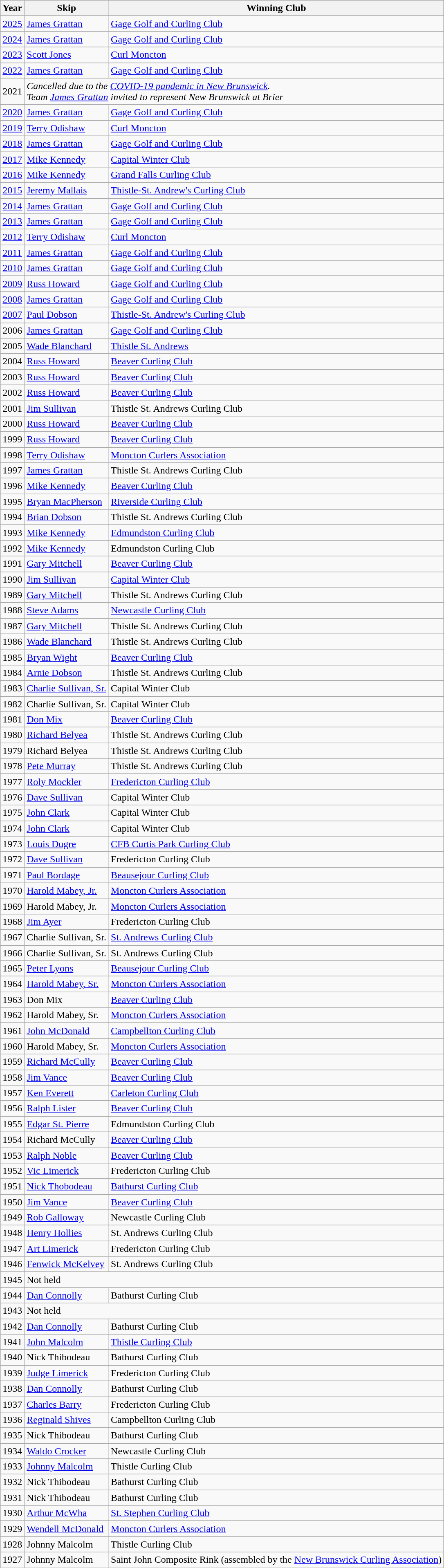<table class="wikitable">
<tr>
<th>Year</th>
<th>Skip</th>
<th>Winning Club</th>
</tr>
<tr>
<td><a href='#'>2025</a></td>
<td><a href='#'>James Grattan</a></td>
<td><a href='#'>Gage Golf and Curling Club</a></td>
</tr>
<tr>
<td><a href='#'>2024</a></td>
<td><a href='#'>James Grattan</a></td>
<td><a href='#'>Gage Golf and Curling Club</a></td>
</tr>
<tr>
<td><a href='#'>2023</a></td>
<td><a href='#'>Scott Jones</a></td>
<td><a href='#'>Curl Moncton</a></td>
</tr>
<tr>
<td><a href='#'>2022</a></td>
<td><a href='#'>James Grattan</a></td>
<td><a href='#'>Gage Golf and Curling Club</a></td>
</tr>
<tr>
<td>2021</td>
<td colspan="2"><em>Cancelled due to the <a href='#'>COVID-19 pandemic in New Brunswick</a>.</em><br><em>Team <a href='#'>James Grattan</a> invited to represent New Brunswick at Brier</em></td>
</tr>
<tr>
<td><a href='#'>2020</a></td>
<td><a href='#'>James Grattan</a></td>
<td><a href='#'>Gage Golf and Curling Club</a></td>
</tr>
<tr>
<td><a href='#'>2019</a></td>
<td><a href='#'>Terry Odishaw</a></td>
<td><a href='#'>Curl Moncton</a></td>
</tr>
<tr>
<td><a href='#'>2018</a></td>
<td><a href='#'>James Grattan</a></td>
<td><a href='#'>Gage Golf and Curling Club</a></td>
</tr>
<tr>
<td><a href='#'>2017</a></td>
<td><a href='#'>Mike Kennedy</a></td>
<td><a href='#'>Capital Winter Club</a></td>
</tr>
<tr>
<td><a href='#'>2016</a></td>
<td><a href='#'>Mike Kennedy</a></td>
<td><a href='#'>Grand Falls Curling Club</a></td>
</tr>
<tr>
<td><a href='#'>2015</a></td>
<td><a href='#'>Jeremy Mallais</a></td>
<td><a href='#'>Thistle-St. Andrew's Curling Club</a></td>
</tr>
<tr>
<td><a href='#'>2014</a></td>
<td><a href='#'>James Grattan</a></td>
<td><a href='#'>Gage Golf and Curling Club</a></td>
</tr>
<tr>
<td><a href='#'>2013</a></td>
<td><a href='#'>James Grattan</a></td>
<td><a href='#'>Gage Golf and Curling Club</a></td>
</tr>
<tr>
<td><a href='#'>2012</a></td>
<td><a href='#'>Terry Odishaw</a></td>
<td><a href='#'>Curl Moncton</a></td>
</tr>
<tr>
<td><a href='#'>2011</a></td>
<td><a href='#'>James Grattan</a></td>
<td><a href='#'>Gage Golf and Curling Club</a></td>
</tr>
<tr>
<td><a href='#'>2010</a></td>
<td><a href='#'>James Grattan</a></td>
<td><a href='#'>Gage Golf and Curling Club</a></td>
</tr>
<tr>
<td><a href='#'>2009</a></td>
<td><a href='#'>Russ Howard</a></td>
<td><a href='#'>Gage Golf and Curling Club</a></td>
</tr>
<tr>
<td><a href='#'>2008</a></td>
<td><a href='#'>James Grattan</a></td>
<td><a href='#'>Gage Golf and Curling Club</a></td>
</tr>
<tr>
<td><a href='#'>2007</a></td>
<td><a href='#'>Paul Dobson</a></td>
<td><a href='#'>Thistle-St. Andrew's Curling Club</a></td>
</tr>
<tr>
<td>2006</td>
<td><a href='#'>James Grattan</a></td>
<td><a href='#'>Gage Golf and Curling Club</a></td>
</tr>
<tr>
<td>2005</td>
<td><a href='#'>Wade Blanchard</a></td>
<td><a href='#'>Thistle St. Andrews</a></td>
</tr>
<tr>
<td>2004</td>
<td><a href='#'>Russ Howard</a></td>
<td><a href='#'>Beaver Curling Club</a></td>
</tr>
<tr>
<td>2003</td>
<td><a href='#'>Russ Howard</a></td>
<td><a href='#'>Beaver Curling Club</a></td>
</tr>
<tr>
<td>2002</td>
<td><a href='#'>Russ Howard</a></td>
<td><a href='#'>Beaver Curling Club</a></td>
</tr>
<tr>
<td>2001</td>
<td><a href='#'>Jim Sullivan</a></td>
<td>Thistle St. Andrews Curling Club</td>
</tr>
<tr>
<td>2000</td>
<td><a href='#'>Russ Howard</a></td>
<td><a href='#'>Beaver Curling Club</a></td>
</tr>
<tr>
<td>1999</td>
<td><a href='#'>Russ Howard</a></td>
<td><a href='#'>Beaver Curling Club</a></td>
</tr>
<tr>
<td>1998</td>
<td><a href='#'>Terry Odishaw</a></td>
<td><a href='#'>Moncton Curlers Association</a></td>
</tr>
<tr>
<td>1997</td>
<td><a href='#'>James Grattan</a></td>
<td>Thistle St. Andrews Curling Club</td>
</tr>
<tr>
<td>1996</td>
<td><a href='#'>Mike Kennedy</a></td>
<td><a href='#'>Beaver Curling Club</a></td>
</tr>
<tr>
<td>1995</td>
<td><a href='#'>Bryan MacPherson</a></td>
<td><a href='#'>Riverside Curling Club</a></td>
</tr>
<tr>
<td>1994</td>
<td><a href='#'>Brian Dobson</a></td>
<td>Thistle St. Andrews Curling Club</td>
</tr>
<tr>
<td>1993</td>
<td><a href='#'>Mike Kennedy</a></td>
<td><a href='#'>Edmundston Curling Club</a></td>
</tr>
<tr>
<td>1992</td>
<td><a href='#'>Mike Kennedy</a></td>
<td>Edmundston Curling Club</td>
</tr>
<tr>
<td>1991</td>
<td><a href='#'>Gary Mitchell</a></td>
<td><a href='#'>Beaver Curling Club</a></td>
</tr>
<tr>
<td>1990</td>
<td><a href='#'>Jim Sullivan</a></td>
<td><a href='#'>Capital Winter Club</a></td>
</tr>
<tr>
<td>1989</td>
<td><a href='#'>Gary Mitchell</a></td>
<td>Thistle St. Andrews Curling Club</td>
</tr>
<tr>
<td>1988</td>
<td><a href='#'>Steve Adams</a></td>
<td><a href='#'>Newcastle Curling Club</a></td>
</tr>
<tr>
<td>1987</td>
<td><a href='#'>Gary Mitchell</a></td>
<td>Thistle St. Andrews Curling Club</td>
</tr>
<tr>
<td>1986</td>
<td><a href='#'>Wade Blanchard</a></td>
<td>Thistle St. Andrews Curling Club</td>
</tr>
<tr>
<td>1985</td>
<td><a href='#'>Bryan Wight</a></td>
<td><a href='#'>Beaver Curling Club</a></td>
</tr>
<tr>
<td>1984</td>
<td><a href='#'>Arnie Dobson</a></td>
<td>Thistle St. Andrews Curling Club</td>
</tr>
<tr>
<td>1983</td>
<td><a href='#'>Charlie Sullivan, Sr.</a></td>
<td>Capital Winter Club</td>
</tr>
<tr>
<td>1982</td>
<td>Charlie Sullivan, Sr.</td>
<td>Capital Winter Club</td>
</tr>
<tr>
<td>1981</td>
<td><a href='#'>Don Mix</a></td>
<td><a href='#'>Beaver Curling Club</a></td>
</tr>
<tr>
<td>1980</td>
<td><a href='#'>Richard Belyea</a></td>
<td>Thistle St. Andrews Curling Club</td>
</tr>
<tr>
<td>1979</td>
<td>Richard Belyea</td>
<td>Thistle St. Andrews Curling Club</td>
</tr>
<tr>
<td>1978</td>
<td><a href='#'>Pete Murray</a></td>
<td>Thistle St. Andrews Curling Club</td>
</tr>
<tr>
<td>1977</td>
<td><a href='#'>Roly Mockler</a></td>
<td><a href='#'>Fredericton Curling Club</a></td>
</tr>
<tr>
<td>1976</td>
<td><a href='#'>Dave Sullivan</a></td>
<td>Capital Winter Club</td>
</tr>
<tr>
<td>1975</td>
<td><a href='#'>John Clark</a></td>
<td>Capital Winter Club</td>
</tr>
<tr>
<td>1974</td>
<td><a href='#'>John Clark</a></td>
<td>Capital Winter Club</td>
</tr>
<tr>
<td>1973</td>
<td><a href='#'>Louis Dugre</a></td>
<td><a href='#'>CFB Curtis Park Curling Club</a></td>
</tr>
<tr>
<td>1972</td>
<td><a href='#'>Dave Sullivan</a></td>
<td>Fredericton Curling Club</td>
</tr>
<tr>
<td>1971</td>
<td><a href='#'>Paul Bordage</a></td>
<td><a href='#'>Beausejour Curling Club</a></td>
</tr>
<tr>
<td>1970</td>
<td><a href='#'>Harold Mabey, Jr.</a></td>
<td><a href='#'>Moncton Curlers Association</a></td>
</tr>
<tr>
<td>1969</td>
<td>Harold Mabey, Jr.</td>
<td><a href='#'>Moncton Curlers Association</a></td>
</tr>
<tr>
<td>1968</td>
<td><a href='#'>Jim Ayer</a></td>
<td>Fredericton Curling Club</td>
</tr>
<tr>
<td>1967</td>
<td>Charlie Sullivan, Sr.</td>
<td><a href='#'>St. Andrews Curling Club</a></td>
</tr>
<tr>
<td>1966</td>
<td>Charlie Sullivan, Sr.</td>
<td>St. Andrews Curling Club</td>
</tr>
<tr>
<td>1965</td>
<td><a href='#'>Peter Lyons</a></td>
<td><a href='#'>Beausejour Curling Club</a></td>
</tr>
<tr>
<td>1964</td>
<td><a href='#'>Harold Mabey, Sr.</a></td>
<td><a href='#'>Moncton Curlers Association</a></td>
</tr>
<tr>
<td>1963</td>
<td>Don Mix</td>
<td><a href='#'>Beaver Curling Club</a></td>
</tr>
<tr>
<td>1962</td>
<td>Harold Mabey, Sr.</td>
<td><a href='#'>Moncton Curlers Association</a></td>
</tr>
<tr>
<td>1961</td>
<td><a href='#'>John McDonald</a></td>
<td><a href='#'>Campbellton Curling Club</a></td>
</tr>
<tr>
<td>1960</td>
<td>Harold Mabey, Sr.</td>
<td><a href='#'>Moncton Curlers Association</a></td>
</tr>
<tr>
<td>1959</td>
<td><a href='#'>Richard McCully</a></td>
<td><a href='#'>Beaver Curling Club</a></td>
</tr>
<tr>
<td>1958</td>
<td><a href='#'>Jim Vance</a></td>
<td><a href='#'>Beaver Curling Club</a></td>
</tr>
<tr>
<td>1957</td>
<td><a href='#'>Ken Everett</a></td>
<td><a href='#'>Carleton Curling Club</a></td>
</tr>
<tr>
<td>1956</td>
<td><a href='#'>Ralph Lister</a></td>
<td><a href='#'>Beaver Curling Club</a></td>
</tr>
<tr>
<td>1955</td>
<td><a href='#'>Edgar St. Pierre</a></td>
<td>Edmundston Curling Club</td>
</tr>
<tr>
<td>1954</td>
<td>Richard McCully</td>
<td><a href='#'>Beaver Curling Club</a></td>
</tr>
<tr>
<td>1953</td>
<td><a href='#'>Ralph Noble</a></td>
<td><a href='#'>Beaver Curling Club</a></td>
</tr>
<tr>
<td>1952</td>
<td><a href='#'>Vic Limerick</a></td>
<td>Fredericton Curling Club</td>
</tr>
<tr>
<td>1951</td>
<td><a href='#'>Nick Thobodeau</a></td>
<td><a href='#'>Bathurst Curling Club</a></td>
</tr>
<tr>
<td>1950</td>
<td><a href='#'>Jim Vance</a></td>
<td><a href='#'>Beaver Curling Club</a></td>
</tr>
<tr>
<td>1949</td>
<td><a href='#'>Rob Galloway</a></td>
<td>Newcastle Curling Club</td>
</tr>
<tr>
<td>1948</td>
<td><a href='#'>Henry Hollies</a></td>
<td>St. Andrews Curling Club</td>
</tr>
<tr>
<td>1947</td>
<td><a href='#'>Art Limerick</a></td>
<td>Fredericton Curling Club</td>
</tr>
<tr>
<td>1946</td>
<td><a href='#'>Fenwick McKelvey</a></td>
<td>St. Andrews Curling Club</td>
</tr>
<tr>
<td>1945</td>
<td colspan="2">Not held</td>
</tr>
<tr>
<td>1944</td>
<td><a href='#'>Dan Connolly</a></td>
<td>Bathurst Curling Club</td>
</tr>
<tr>
<td>1943</td>
<td colspan="2">Not held</td>
</tr>
<tr>
<td>1942</td>
<td><a href='#'>Dan Connolly</a></td>
<td>Bathurst Curling Club</td>
</tr>
<tr>
<td>1941</td>
<td><a href='#'>John Malcolm</a></td>
<td><a href='#'>Thistle Curling Club</a></td>
</tr>
<tr>
<td>1940</td>
<td>Nick Thibodeau</td>
<td>Bathurst Curling Club</td>
</tr>
<tr>
<td>1939</td>
<td><a href='#'>Judge Limerick</a></td>
<td>Fredericton Curling Club</td>
</tr>
<tr>
<td>1938</td>
<td><a href='#'>Dan Connolly</a></td>
<td>Bathurst Curling Club</td>
</tr>
<tr>
<td>1937</td>
<td><a href='#'>Charles Barry</a></td>
<td>Fredericton Curling Club</td>
</tr>
<tr>
<td>1936</td>
<td><a href='#'>Reginald Shives</a></td>
<td>Campbellton Curling Club</td>
</tr>
<tr>
<td>1935</td>
<td>Nick Thibodeau</td>
<td>Bathurst Curling Club</td>
</tr>
<tr>
<td>1934</td>
<td><a href='#'>Waldo Crocker</a></td>
<td>Newcastle Curling Club</td>
</tr>
<tr>
<td>1933</td>
<td><a href='#'>Johnny Malcolm</a></td>
<td>Thistle Curling Club</td>
</tr>
<tr>
<td>1932</td>
<td>Nick Thibodeau</td>
<td>Bathurst Curling Club</td>
</tr>
<tr>
<td>1931</td>
<td>Nick Thibodeau</td>
<td>Bathurst Curling Club</td>
</tr>
<tr>
<td>1930</td>
<td><a href='#'>Arthur McWha</a></td>
<td><a href='#'>St. Stephen Curling Club</a></td>
</tr>
<tr>
<td>1929</td>
<td><a href='#'>Wendell McDonald</a></td>
<td><a href='#'>Moncton Curlers Association</a></td>
</tr>
<tr>
<td>1928</td>
<td>Johnny Malcolm</td>
<td>Thistle Curling Club</td>
</tr>
<tr>
<td>1927</td>
<td>Johnny Malcolm</td>
<td>Saint John Composite Rink (assembled by the <a href='#'>New Brunswick Curling Association</a>)</td>
</tr>
</table>
